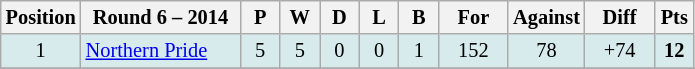<table class="wikitable" style="text-align:center; font-size:85%;">
<tr>
<th width=40 abbr="Position">Position</th>
<th width=100>Round 6 – 2014</th>
<th width=20 abbr="Played">P</th>
<th width=20 abbr="Won">W</th>
<th width=20 abbr="Drawn">D</th>
<th width=20 abbr="Lost">L</th>
<th width=20 abbr="Bye">B</th>
<th width=40 abbr="Points for">For</th>
<th width=40 abbr="Points against">Against</th>
<th width=40 abbr="Points difference">Diff</th>
<th width=20 abbr="Points">Pts</th>
</tr>
<tr style="background: #d7ebed;">
<td>1</td>
<td style="text-align:left;"> <a href='#'>Northern Pride</a></td>
<td>5</td>
<td>5</td>
<td>0</td>
<td>0</td>
<td>1</td>
<td>152</td>
<td>78</td>
<td>+74</td>
<td><strong>12</strong></td>
</tr>
<tr>
</tr>
</table>
